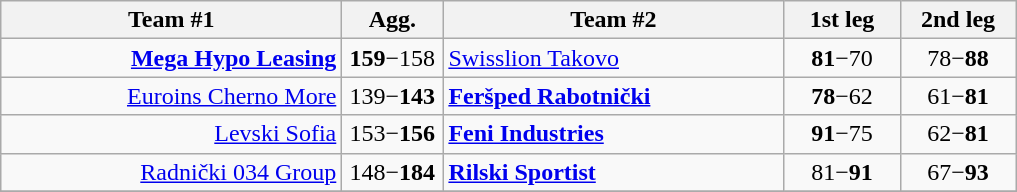<table class=wikitable style="text-align:center">
<tr>
<th width=220>Team #1</th>
<th width=60>Agg.</th>
<th width=220>Team #2</th>
<th width=70>1st leg</th>
<th width=70>2nd leg</th>
</tr>
<tr>
<td align=right><strong><a href='#'>Mega Hypo Leasing</a></strong> </td>
<td><strong>159</strong>−158</td>
<td align=left> <a href='#'>Swisslion Takovo</a></td>
<td><strong>81</strong>−70</td>
<td>78−<strong>88</strong></td>
</tr>
<tr>
<td align=right><a href='#'>Euroins Cherno More</a> </td>
<td>139−<strong>143</strong></td>
<td align=left> <strong><a href='#'>Feršped Rabotnički</a></strong></td>
<td><strong>78</strong>−62</td>
<td>61−<strong>81</strong></td>
</tr>
<tr>
<td align=right><a href='#'>Levski Sofia</a> </td>
<td>153−<strong>156</strong></td>
<td align=left> <strong><a href='#'>Feni Industries</a></strong></td>
<td><strong>91</strong>−75</td>
<td>62−<strong>81</strong></td>
</tr>
<tr>
<td align=right><a href='#'>Radnički 034 Group</a> </td>
<td>148−<strong>184</strong></td>
<td align=left> <strong><a href='#'>Rilski Sportist</a></strong></td>
<td>81−<strong>91</strong></td>
<td>67−<strong>93</strong></td>
</tr>
<tr>
</tr>
</table>
